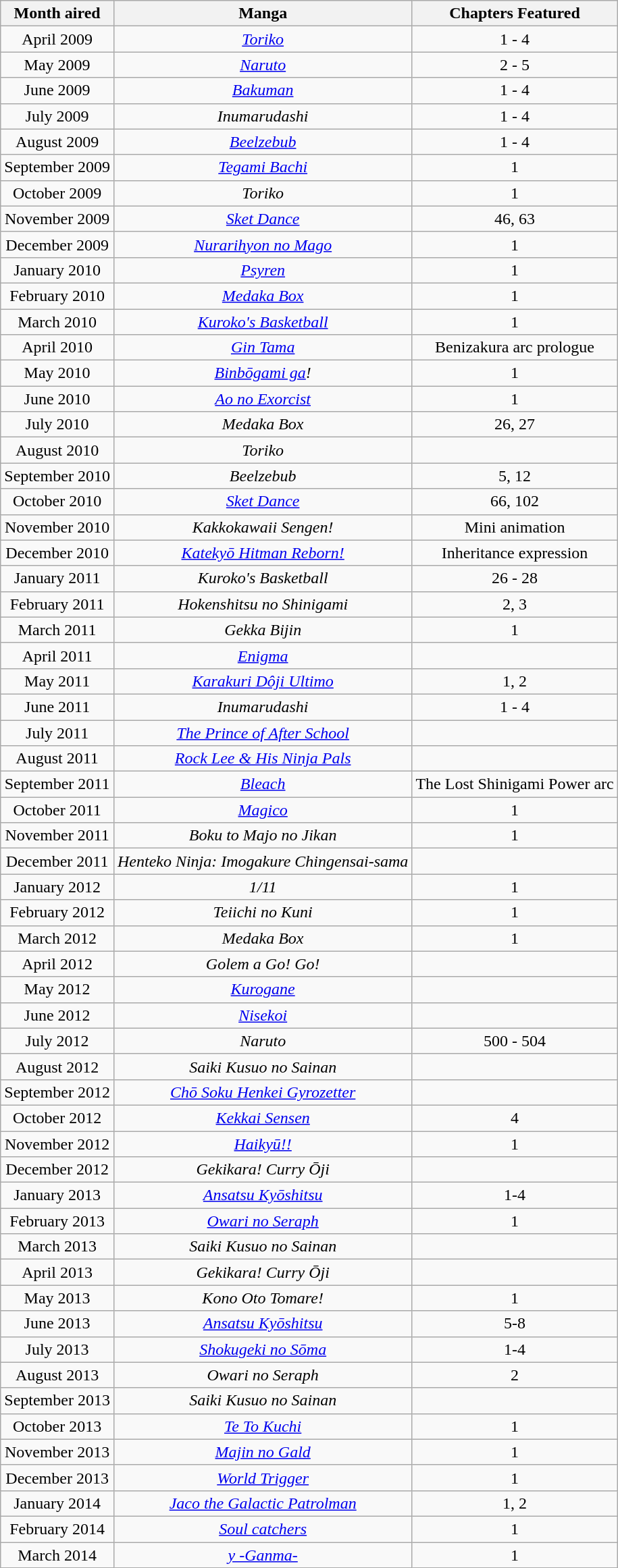<table class="wikitable" style="text-align:center">
<tr>
<th>Month aired</th>
<th>Manga</th>
<th>Chapters Featured</th>
</tr>
<tr>
<td>April 2009</td>
<td><em><a href='#'>Toriko</a></em></td>
<td>1 - 4</td>
</tr>
<tr>
<td>May 2009</td>
<td><em><a href='#'>Naruto</a></em></td>
<td>2 - 5</td>
</tr>
<tr>
<td>June 2009</td>
<td><em><a href='#'>Bakuman</a></em></td>
<td>1 - 4</td>
</tr>
<tr>
<td>July 2009</td>
<td><em>Inumarudashi</em></td>
<td>1 - 4</td>
</tr>
<tr>
<td>August 2009</td>
<td><em><a href='#'>Beelzebub</a></em></td>
<td>1 - 4</td>
</tr>
<tr>
<td>September 2009</td>
<td><em><a href='#'>Tegami Bachi</a></em></td>
<td>1</td>
</tr>
<tr>
<td>October 2009</td>
<td><em>Toriko</em></td>
<td>1</td>
</tr>
<tr>
<td>November 2009</td>
<td><em><a href='#'>Sket Dance</a></em></td>
<td>46, 63</td>
</tr>
<tr>
<td>December 2009</td>
<td><em><a href='#'>Nurarihyon no Mago</a></em></td>
<td>1</td>
</tr>
<tr>
<td>January 2010</td>
<td><em><a href='#'>Psyren</a></em></td>
<td>1</td>
</tr>
<tr>
<td>February 2010</td>
<td><em><a href='#'>Medaka Box</a></em></td>
<td>1</td>
</tr>
<tr>
<td>March 2010</td>
<td><em><a href='#'>Kuroko's Basketball</a></em></td>
<td>1</td>
</tr>
<tr>
<td>April 2010</td>
<td><em><a href='#'>Gin Tama</a></em></td>
<td>Benizakura arc prologue</td>
</tr>
<tr>
<td>May 2010</td>
<td><em><a href='#'>Binbōgami ga</a>!</em></td>
<td>1</td>
</tr>
<tr>
<td>June 2010</td>
<td><em><a href='#'>Ao no Exorcist</a></em></td>
<td>1</td>
</tr>
<tr>
<td>July 2010</td>
<td><em>Medaka Box</em></td>
<td>26, 27</td>
</tr>
<tr>
<td>August 2010</td>
<td><em>Toriko</em></td>
<td></td>
</tr>
<tr>
<td>September 2010</td>
<td><em>Beelzebub</em></td>
<td>5, 12</td>
</tr>
<tr>
<td>October 2010</td>
<td><em><a href='#'>Sket Dance</a></em></td>
<td>66, 102</td>
</tr>
<tr>
<td>November 2010</td>
<td><em>Kakkokawaii Sengen!</em></td>
<td>Mini animation</td>
</tr>
<tr>
<td>December 2010</td>
<td><em><a href='#'>Katekyō Hitman Reborn!</a></em></td>
<td>Inheritance expression</td>
</tr>
<tr>
<td>January 2011</td>
<td><em>Kuroko's Basketball</em></td>
<td>26 - 28</td>
</tr>
<tr>
<td>February 2011</td>
<td><em>Hokenshitsu no Shinigami</em></td>
<td>2, 3</td>
</tr>
<tr>
<td>March 2011</td>
<td><em>Gekka Bijin</em></td>
<td>1</td>
</tr>
<tr>
<td>April 2011</td>
<td><em><a href='#'>Enigma</a></em></td>
<td></td>
</tr>
<tr>
<td>May 2011</td>
<td><em><a href='#'>Karakuri Dôji Ultimo</a></em></td>
<td>1, 2</td>
</tr>
<tr>
<td>June 2011</td>
<td><em>Inumarudashi</em></td>
<td>1 - 4</td>
</tr>
<tr>
<td>July 2011</td>
<td><em><a href='#'>The Prince of After School</a></em></td>
<td></td>
</tr>
<tr>
<td>August 2011</td>
<td><em><a href='#'>Rock Lee & His Ninja Pals</a></em></td>
<td></td>
</tr>
<tr>
<td>September 2011</td>
<td><em><a href='#'>Bleach</a></em></td>
<td>The Lost Shinigami Power arc</td>
</tr>
<tr>
<td>October 2011</td>
<td><em><a href='#'>Magico</a></em></td>
<td>1</td>
</tr>
<tr>
<td>November 2011</td>
<td><em>Boku to Majo no Jikan</em></td>
<td>1</td>
</tr>
<tr>
<td>December 2011</td>
<td><em>Henteko Ninja: Imogakure Chingensai-sama</em></td>
<td></td>
</tr>
<tr>
<td>January 2012</td>
<td><em>1/11</em></td>
<td>1</td>
</tr>
<tr>
<td>February 2012</td>
<td><em>Teiichi no Kuni</em></td>
<td>1</td>
</tr>
<tr>
<td>March 2012</td>
<td><em>Medaka Box</em></td>
<td>1</td>
</tr>
<tr>
<td>April 2012</td>
<td><em>Golem a Go! Go!</em></td>
<td></td>
</tr>
<tr>
<td>May 2012</td>
<td><em><a href='#'>Kurogane</a></em></td>
<td></td>
</tr>
<tr>
<td>June 2012</td>
<td><em><a href='#'>Nisekoi</a></em></td>
<td></td>
</tr>
<tr>
<td>July 2012</td>
<td><em>Naruto</em></td>
<td>500 - 504</td>
</tr>
<tr>
<td>August 2012</td>
<td><em>Saiki Kusuo no Sainan</em></td>
<td></td>
</tr>
<tr>
<td>September 2012</td>
<td><em><a href='#'>Chō Soku Henkei Gyrozetter</a></em></td>
<td></td>
</tr>
<tr>
<td>October 2012</td>
<td><em><a href='#'>Kekkai Sensen</a></em></td>
<td>4</td>
</tr>
<tr>
<td>November 2012</td>
<td><em><a href='#'>Haikyū!!</a></em></td>
<td>1</td>
</tr>
<tr>
<td>December 2012</td>
<td><em>Gekikara! Curry Ōji</em></td>
<td></td>
</tr>
<tr>
<td>January 2013</td>
<td><em><a href='#'>Ansatsu Kyōshitsu</a></em></td>
<td>1-4</td>
</tr>
<tr>
<td>February 2013</td>
<td><em><a href='#'>Owari no Seraph</a></em></td>
<td>1</td>
</tr>
<tr>
<td>March 2013</td>
<td><em>Saiki Kusuo no Sainan</em></td>
<td></td>
</tr>
<tr>
<td>April 2013</td>
<td><em>Gekikara! Curry Ōji</em></td>
<td></td>
</tr>
<tr>
<td>May 2013</td>
<td><em>Kono Oto Tomare!</em></td>
<td>1</td>
</tr>
<tr>
<td>June 2013</td>
<td><em><a href='#'>Ansatsu Kyōshitsu</a></em></td>
<td>5-8</td>
</tr>
<tr>
<td>July 2013</td>
<td><em><a href='#'>Shokugeki no Sōma</a></em></td>
<td>1-4</td>
</tr>
<tr>
<td>August 2013</td>
<td><em>Owari no Seraph</em></td>
<td>2</td>
</tr>
<tr>
<td>September 2013</td>
<td><em>Saiki Kusuo no Sainan</em></td>
<td></td>
</tr>
<tr>
<td>October 2013</td>
<td><em><a href='#'>Te To Kuchi</a></em></td>
<td>1</td>
</tr>
<tr>
<td>November 2013</td>
<td><em><a href='#'>Majin no Gald</a></em></td>
<td>1</td>
</tr>
<tr>
<td>December 2013</td>
<td><em><a href='#'>World Trigger</a></em></td>
<td>1</td>
</tr>
<tr>
<td>January 2014</td>
<td><em><a href='#'>Jaco the Galactic Patrolman</a></em></td>
<td>1, 2</td>
</tr>
<tr>
<td>February 2014</td>
<td><em><a href='#'>Soul catchers</a></em></td>
<td>1</td>
</tr>
<tr>
<td>March 2014</td>
<td><em><a href='#'>y -Ganma-</a></em></td>
<td>1</td>
</tr>
</table>
